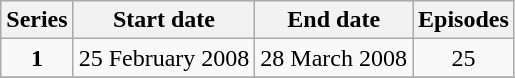<table class="wikitable" style="text-align:center;">
<tr>
<th>Series</th>
<th>Start date</th>
<th>End date</th>
<th>Episodes</th>
</tr>
<tr>
<td><strong>1</strong></td>
<td>25 February 2008</td>
<td>28 March 2008</td>
<td>25</td>
</tr>
<tr>
</tr>
</table>
